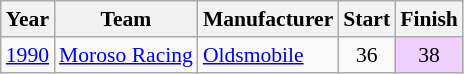<table class="wikitable" style="font-size: 90%;">
<tr>
<th>Year</th>
<th>Team</th>
<th>Manufacturer</th>
<th>Start</th>
<th>Finish</th>
</tr>
<tr>
<td><a href='#'>1990</a></td>
<td><a href='#'>Moroso Racing</a></td>
<td><a href='#'>Oldsmobile</a></td>
<td align=center>36</td>
<td align=center style="background:#EFCFFF;">38</td>
</tr>
</table>
